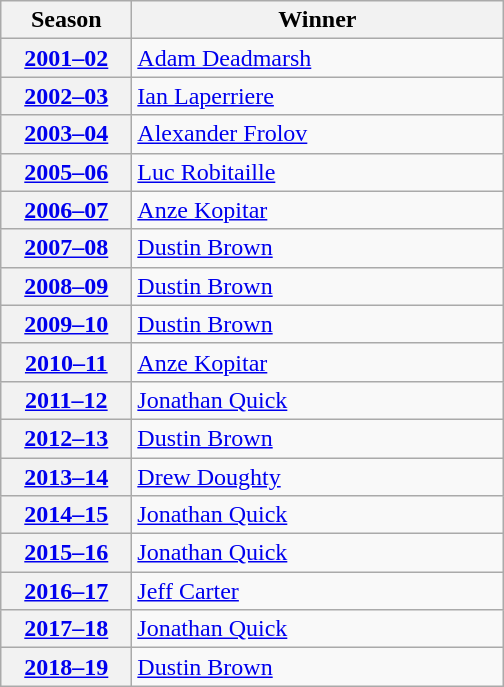<table class="wikitable">
<tr>
<th scope="col" style="width:5em">Season</th>
<th scope="col" style="width:15em">Winner</th>
</tr>
<tr>
<th scope="row"><a href='#'>2001–02</a></th>
<td><a href='#'>Adam Deadmarsh</a></td>
</tr>
<tr>
<th scope="row"><a href='#'>2002–03</a></th>
<td><a href='#'>Ian Laperriere</a></td>
</tr>
<tr>
<th scope="row"><a href='#'>2003–04</a></th>
<td><a href='#'>Alexander Frolov</a></td>
</tr>
<tr>
<th scope="row"><a href='#'>2005–06</a></th>
<td><a href='#'>Luc Robitaille</a></td>
</tr>
<tr>
<th scope="row"><a href='#'>2006–07</a></th>
<td><a href='#'>Anze Kopitar</a></td>
</tr>
<tr>
<th scope="row"><a href='#'>2007–08</a></th>
<td><a href='#'>Dustin Brown</a></td>
</tr>
<tr>
<th scope="row"><a href='#'>2008–09</a></th>
<td><a href='#'>Dustin Brown</a></td>
</tr>
<tr>
<th scope="row"><a href='#'>2009–10</a></th>
<td><a href='#'>Dustin Brown</a></td>
</tr>
<tr>
<th scope="row"><a href='#'>2010–11</a></th>
<td><a href='#'>Anze Kopitar</a></td>
</tr>
<tr>
<th scope="row"><a href='#'>2011–12</a></th>
<td><a href='#'>Jonathan Quick</a></td>
</tr>
<tr>
<th scope="row"><a href='#'>2012–13</a></th>
<td><a href='#'>Dustin Brown</a></td>
</tr>
<tr>
<th scope="row"><a href='#'>2013–14</a></th>
<td><a href='#'>Drew Doughty</a></td>
</tr>
<tr>
<th scope="row"><a href='#'>2014–15</a></th>
<td><a href='#'>Jonathan Quick</a></td>
</tr>
<tr>
<th scope="row"><a href='#'>2015–16</a></th>
<td><a href='#'>Jonathan Quick</a></td>
</tr>
<tr>
<th scope="row"><a href='#'>2016–17</a></th>
<td><a href='#'>Jeff Carter</a></td>
</tr>
<tr>
<th scope="row"><a href='#'>2017–18</a></th>
<td><a href='#'>Jonathan Quick</a></td>
</tr>
<tr>
<th scope="row"><a href='#'>2018–19</a></th>
<td><a href='#'>Dustin Brown</a></td>
</tr>
</table>
